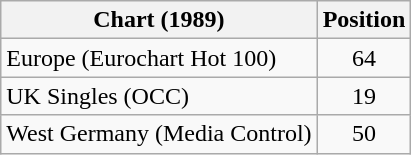<table class="wikitable sortable">
<tr>
<th>Chart (1989)</th>
<th>Position</th>
</tr>
<tr>
<td>Europe (Eurochart Hot 100)</td>
<td align="center">64</td>
</tr>
<tr>
<td>UK Singles (OCC)</td>
<td align="center">19</td>
</tr>
<tr>
<td>West Germany (Media Control)</td>
<td align="center">50</td>
</tr>
</table>
